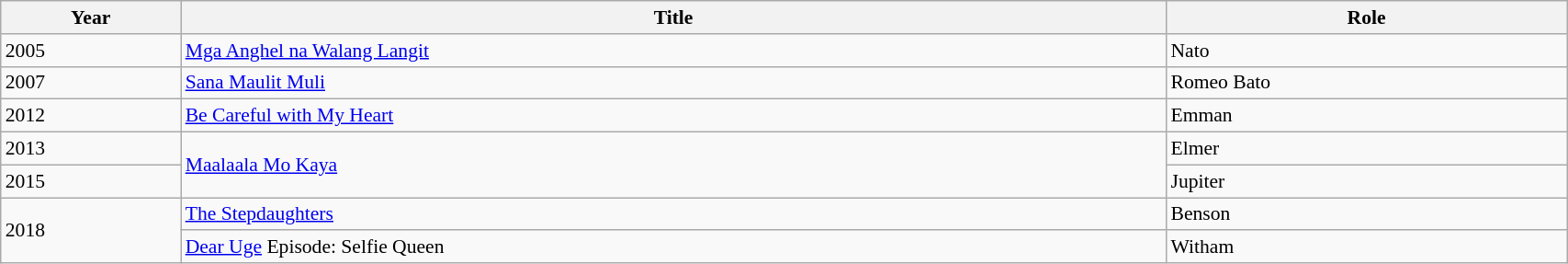<table class="wikitable" style="font-size: 90%;" width="90%">
<tr>
<th>Year</th>
<th>Title</th>
<th>Role</th>
</tr>
<tr>
<td>2005</td>
<td><a href='#'>Mga Anghel na Walang Langit</a></td>
<td>Nato</td>
</tr>
<tr>
<td>2007</td>
<td><a href='#'>Sana Maulit Muli</a></td>
<td>Romeo Bato</td>
</tr>
<tr>
<td>2012</td>
<td><a href='#'>Be Careful with My Heart</a></td>
<td>Emman</td>
</tr>
<tr>
<td>2013</td>
<td rowspan="2"><a href='#'>Maalaala Mo Kaya</a></td>
<td>Elmer</td>
</tr>
<tr>
<td>2015</td>
<td>Jupiter</td>
</tr>
<tr>
<td rowspan="2">2018</td>
<td><a href='#'>The Stepdaughters</a></td>
<td>Benson</td>
</tr>
<tr>
<td><a href='#'>Dear Uge</a> Episode: Selfie Queen</td>
<td>Witham</td>
</tr>
</table>
